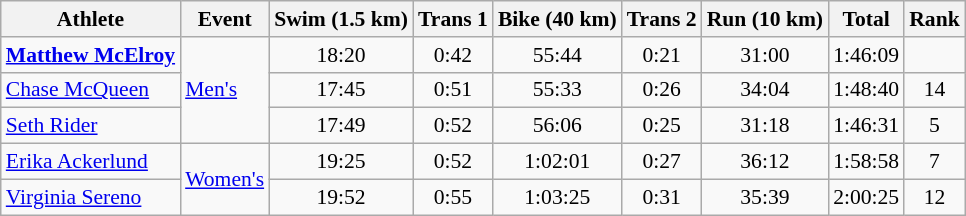<table class=wikitable style=font-size:90%;text-align:center>
<tr>
<th>Athlete</th>
<th>Event</th>
<th>Swim (1.5 km)</th>
<th>Trans 1</th>
<th>Bike (40 km)</th>
<th>Trans 2</th>
<th>Run (10 km)</th>
<th>Total</th>
<th>Rank</th>
</tr>
<tr>
<td align=left><strong><a href='#'>Matthew McElroy</a></strong></td>
<td align=left rowspan=3><a href='#'>Men's</a></td>
<td>18:20</td>
<td>0:42</td>
<td>55:44</td>
<td>0:21</td>
<td>31:00</td>
<td>1:46:09</td>
<td></td>
</tr>
<tr>
<td align=left><a href='#'>Chase McQueen</a></td>
<td>17:45</td>
<td>0:51</td>
<td>55:33</td>
<td>0:26</td>
<td>34:04</td>
<td>1:48:40</td>
<td>14</td>
</tr>
<tr>
<td align=left><a href='#'>Seth Rider</a></td>
<td>17:49</td>
<td>0:52</td>
<td>56:06</td>
<td>0:25</td>
<td>31:18</td>
<td>1:46:31</td>
<td>5</td>
</tr>
<tr>
<td align=left><a href='#'>Erika Ackerlund</a></td>
<td align=left rowspan=2><a href='#'>Women's</a></td>
<td>19:25</td>
<td>0:52</td>
<td>1:02:01</td>
<td>0:27</td>
<td>36:12</td>
<td>1:58:58</td>
<td>7</td>
</tr>
<tr>
<td align=left><a href='#'>Virginia Sereno</a></td>
<td>19:52</td>
<td>0:55</td>
<td>1:03:25</td>
<td>0:31</td>
<td>35:39</td>
<td>2:00:25</td>
<td>12</td>
</tr>
</table>
